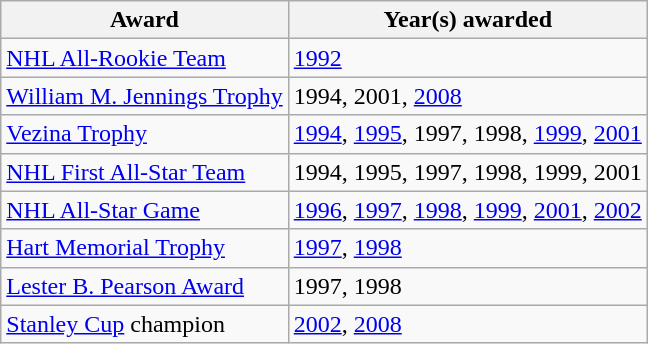<table class="wikitable">
<tr>
<th>Award</th>
<th>Year(s) awarded</th>
</tr>
<tr>
<td><a href='#'>NHL All-Rookie Team</a></td>
<td><a href='#'>1992</a></td>
</tr>
<tr>
<td><a href='#'>William M. Jennings Trophy</a></td>
<td>1994, 2001, <a href='#'>2008</a></td>
</tr>
<tr>
<td><a href='#'>Vezina Trophy</a></td>
<td><a href='#'>1994</a>, <a href='#'>1995</a>, 1997, 1998, <a href='#'>1999</a>, <a href='#'>2001</a></td>
</tr>
<tr>
<td><a href='#'>NHL First All-Star Team</a></td>
<td>1994, 1995, 1997, 1998, 1999, 2001</td>
</tr>
<tr>
<td><a href='#'>NHL All-Star Game</a></td>
<td><a href='#'>1996</a>, <a href='#'>1997</a>, <a href='#'>1998</a>, <a href='#'>1999</a>, <a href='#'>2001</a>, <a href='#'>2002</a></td>
</tr>
<tr>
<td><a href='#'>Hart Memorial Trophy</a></td>
<td><a href='#'>1997</a>, <a href='#'>1998</a></td>
</tr>
<tr>
<td><a href='#'>Lester B. Pearson Award</a></td>
<td>1997, 1998</td>
</tr>
<tr>
<td><a href='#'>Stanley Cup</a> champion</td>
<td><a href='#'>2002</a>, <a href='#'>2008</a></td>
</tr>
</table>
